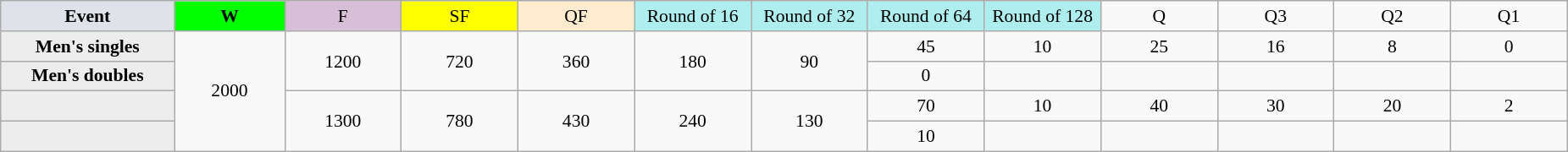<table class="wikitable" style="font-size:90%;text-align:center">
<tr>
<td style="width:130px; background:#dfe2e9;"><strong>Event</strong></td>
<td style="width:80px; background:lime;"><strong> W </strong></td>
<td style="width:85px; background:thistle;">F</td>
<td style="width:85px; background:#ff0;">SF</td>
<td style="width:85px; background:#ffebcd;">QF</td>
<td style="width:85px; background:#afeeee;">Round of 16</td>
<td style="width:85px; background:#afeeee;">Round of 32</td>
<td style="width:85px; background:#afeeee;">Round of 64</td>
<td style="width:85px; background:#afeeee;">Round of 128</td>
<td style="width:85px;">Q</td>
<td style="width:85px;">Q3</td>
<td style="width:85px;">Q2</td>
<td style="width:85px;">Q1</td>
</tr>
<tr>
<th style="background:#ededed;">Men's singles</th>
<td rowspan="4">2000</td>
<td rowspan="2">1200</td>
<td rowspan="2">720</td>
<td rowspan="2">360</td>
<td rowspan="2">180</td>
<td rowspan="2">90</td>
<td>45</td>
<td>10</td>
<td>25</td>
<td>16</td>
<td>8</td>
<td>0</td>
</tr>
<tr>
<th style="background:#ededed;">Men's doubles</th>
<td>0</td>
<td></td>
<td></td>
<td></td>
<td></td>
<td></td>
</tr>
<tr>
<th style="background:#ededed;"></th>
<td rowspan="2">1300</td>
<td rowspan="2">780</td>
<td rowspan="2">430</td>
<td rowspan="2">240</td>
<td rowspan="2">130</td>
<td>70</td>
<td>10</td>
<td>40</td>
<td>30</td>
<td>20</td>
<td>2</td>
</tr>
<tr>
<th style="background:#ededed;"></th>
<td>10</td>
<td></td>
<td></td>
<td></td>
<td></td>
<td></td>
</tr>
</table>
